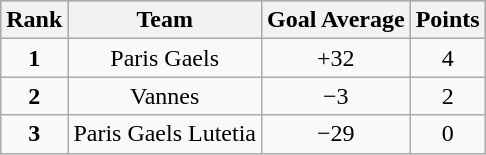<table class="wikitable">
<tr style="background:silver"!>
<th>Rank</th>
<th>Team</th>
<th>Goal Average</th>
<th>Points</th>
</tr>
<tr align="center">
<td><strong>1</strong></td>
<td>Paris Gaels</td>
<td>+32</td>
<td>4</td>
</tr>
<tr align="center">
<td><strong>2</strong></td>
<td>Vannes</td>
<td>−3</td>
<td>2</td>
</tr>
<tr align="center">
<td><strong>3</strong></td>
<td>Paris Gaels Lutetia</td>
<td>−29</td>
<td>0</td>
</tr>
</table>
